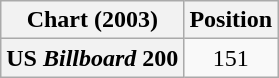<table class="wikitable plainrowheaders" style="text-align:center">
<tr>
<th scope="col">Chart (2003)</th>
<th scope="col">Position</th>
</tr>
<tr>
<th scope="row">US <em>Billboard</em> 200</th>
<td>151</td>
</tr>
</table>
